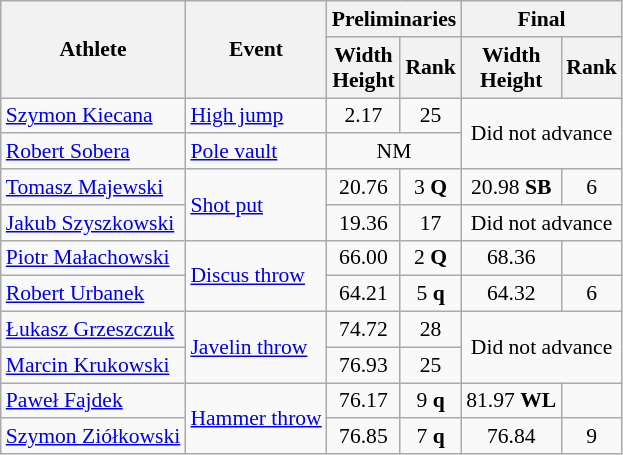<table class=wikitable style="font-size:90%;">
<tr>
<th rowspan="2">Athlete</th>
<th rowspan="2">Event</th>
<th colspan="2">Preliminaries</th>
<th colspan="2">Final</th>
</tr>
<tr>
<th>Width<br>Height</th>
<th>Rank</th>
<th>Width<br>Height</th>
<th>Rank</th>
</tr>
<tr style="border-top: single;">
<td><a href='#'>Szymon Kiecana</a></td>
<td><a href='#'>High jump</a></td>
<td align=center>2.17</td>
<td align=center>25</td>
<td colspan=2 rowspan=2 align=center>Did not advance</td>
</tr>
<tr style="border-top: single;">
<td><a href='#'>Robert Sobera</a></td>
<td><a href='#'>Pole vault</a></td>
<td align=center colspan=2>NM</td>
</tr>
<tr style="border-top: single;">
<td><a href='#'>Tomasz Majewski</a></td>
<td rowspan=2><a href='#'>Shot put</a></td>
<td align=center>20.76</td>
<td align=center>3 <strong>Q</strong></td>
<td align=center>20.98 <strong>SB</strong></td>
<td align=center>6</td>
</tr>
<tr style="border-top: single;">
<td><a href='#'>Jakub Szyszkowski</a></td>
<td align=center>19.36</td>
<td align=center>17</td>
<td colspan=2 align=center>Did not advance</td>
</tr>
<tr style="border-top: single;">
<td><a href='#'>Piotr Małachowski</a></td>
<td rowspan=2><a href='#'>Discus throw</a></td>
<td align=center>66.00</td>
<td align=center>2 <strong>Q</strong></td>
<td align=center>68.36</td>
<td align=center></td>
</tr>
<tr style="border-top: single;">
<td><a href='#'>Robert Urbanek</a></td>
<td align=center>64.21</td>
<td align=center>5 <strong>q</strong></td>
<td align=center>64.32</td>
<td align=center>6</td>
</tr>
<tr style="border-top: single;">
<td><a href='#'>Łukasz Grzeszczuk</a></td>
<td rowspan=2><a href='#'>Javelin throw</a></td>
<td align=center>74.72</td>
<td align=center>28</td>
<td colspan=2 rowspan=2 align=center>Did not advance</td>
</tr>
<tr style="border-top: single;">
<td><a href='#'>Marcin Krukowski</a></td>
<td align=center>76.93</td>
<td align=center>25</td>
</tr>
<tr style="border-top: single;">
<td><a href='#'>Paweł Fajdek</a></td>
<td rowspan=2><a href='#'>Hammer throw</a></td>
<td align=center>76.17</td>
<td align=center>9 <strong>q</strong></td>
<td align=center>81.97 <strong>WL</strong></td>
<td align=center></td>
</tr>
<tr style="border-top: single;">
<td><a href='#'>Szymon Ziółkowski</a></td>
<td align=center>76.85</td>
<td align=center>7 <strong>q</strong></td>
<td align=center>76.84</td>
<td align=center>9</td>
</tr>
</table>
